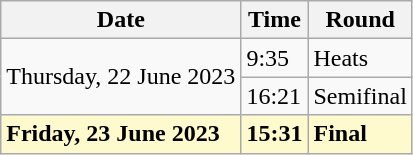<table class="wikitable">
<tr>
<th>Date</th>
<th>Time</th>
<th>Round</th>
</tr>
<tr>
<td rowspan=2>Thursday, 22 June 2023</td>
<td>9:35</td>
<td>Heats</td>
</tr>
<tr>
<td>16:21</td>
<td>Semifinal</td>
</tr>
<tr style=background:lemonchiffon>
<td><strong>Friday, 23 June 2023</strong></td>
<td><strong>15:31</strong></td>
<td><strong>Final</strong></td>
</tr>
</table>
